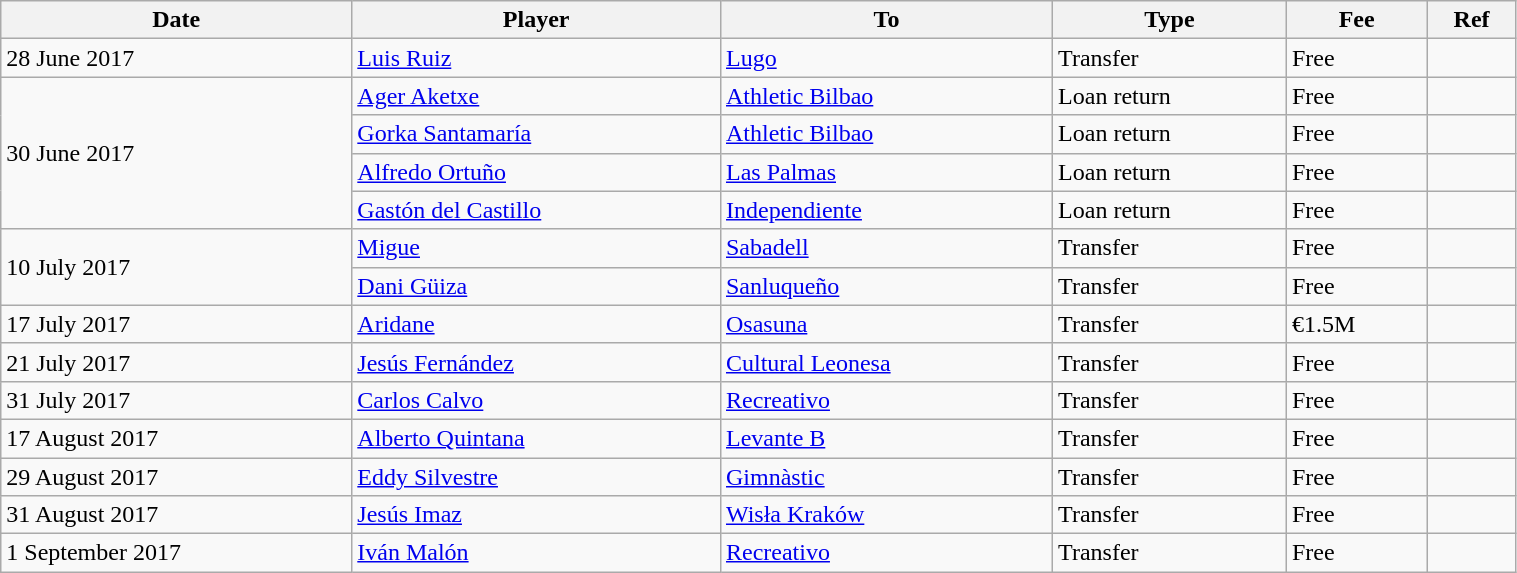<table class="wikitable" style="width:80%;">
<tr>
<th>Date</th>
<th>Player</th>
<th>To</th>
<th>Type</th>
<th>Fee</th>
<th>Ref</th>
</tr>
<tr>
<td>28 June 2017</td>
<td> <a href='#'>Luis Ruiz</a></td>
<td> <a href='#'>Lugo</a></td>
<td>Transfer</td>
<td>Free</td>
<td></td>
</tr>
<tr>
<td rowspan="4">30 June 2017</td>
<td> <a href='#'>Ager Aketxe</a></td>
<td> <a href='#'>Athletic Bilbao</a></td>
<td>Loan return</td>
<td>Free</td>
<td></td>
</tr>
<tr>
<td> <a href='#'>Gorka Santamaría</a></td>
<td> <a href='#'>Athletic Bilbao</a></td>
<td>Loan return</td>
<td>Free</td>
<td></td>
</tr>
<tr>
<td> <a href='#'>Alfredo Ortuño</a></td>
<td> <a href='#'>Las Palmas</a></td>
<td>Loan return</td>
<td>Free</td>
<td></td>
</tr>
<tr>
<td> <a href='#'>Gastón del Castillo</a></td>
<td> <a href='#'>Independiente</a></td>
<td>Loan return</td>
<td>Free</td>
<td></td>
</tr>
<tr>
<td rowspan="2">10 July 2017</td>
<td> <a href='#'>Migue</a></td>
<td> <a href='#'>Sabadell</a></td>
<td>Transfer</td>
<td>Free</td>
<td></td>
</tr>
<tr>
<td> <a href='#'>Dani Güiza</a></td>
<td> <a href='#'>Sanluqueño</a></td>
<td>Transfer</td>
<td>Free</td>
<td></td>
</tr>
<tr>
<td>17 July 2017</td>
<td> <a href='#'>Aridane</a></td>
<td> <a href='#'>Osasuna</a></td>
<td>Transfer</td>
<td>€1.5M</td>
<td></td>
</tr>
<tr>
<td>21 July 2017</td>
<td> <a href='#'>Jesús Fernández</a></td>
<td> <a href='#'>Cultural Leonesa</a></td>
<td>Transfer</td>
<td>Free</td>
<td></td>
</tr>
<tr>
<td>31 July 2017</td>
<td> <a href='#'>Carlos Calvo</a></td>
<td> <a href='#'>Recreativo</a></td>
<td>Transfer</td>
<td>Free</td>
<td></td>
</tr>
<tr>
<td>17 August 2017</td>
<td> <a href='#'>Alberto Quintana</a></td>
<td> <a href='#'>Levante B</a></td>
<td>Transfer</td>
<td>Free</td>
<td></td>
</tr>
<tr>
<td>29 August 2017</td>
<td> <a href='#'>Eddy Silvestre</a></td>
<td> <a href='#'>Gimnàstic</a></td>
<td>Transfer</td>
<td>Free</td>
<td></td>
</tr>
<tr>
<td>31 August 2017</td>
<td> <a href='#'>Jesús Imaz</a></td>
<td> <a href='#'>Wisła Kraków</a></td>
<td>Transfer</td>
<td>Free</td>
<td></td>
</tr>
<tr>
<td>1 September 2017</td>
<td> <a href='#'>Iván Malón</a></td>
<td> <a href='#'>Recreativo</a></td>
<td>Transfer</td>
<td>Free</td>
<td></td>
</tr>
</table>
